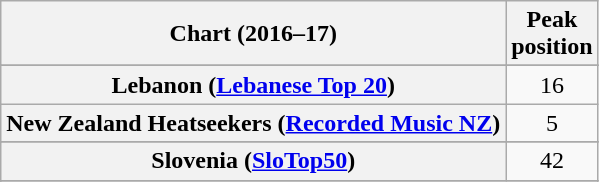<table class="wikitable sortable plainrowheaders" style="text-align:center">
<tr>
<th scope="col">Chart (2016–17)</th>
<th scope="col">Peak<br>position</th>
</tr>
<tr>
</tr>
<tr>
</tr>
<tr>
</tr>
<tr>
<th scope="row">Lebanon (<a href='#'>Lebanese Top 20</a>)</th>
<td>16</td>
</tr>
<tr>
<th scope="row">New Zealand Heatseekers (<a href='#'>Recorded Music NZ</a>)</th>
<td>5</td>
</tr>
<tr>
</tr>
<tr>
</tr>
<tr>
<th scope="row">Slovenia (<a href='#'>SloTop50</a>)</th>
<td>42</td>
</tr>
<tr>
</tr>
<tr>
</tr>
<tr>
</tr>
</table>
